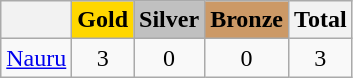<table class="wikitable">
<tr>
<th></th>
<th style="background-color:gold">Gold</th>
<th style="background-color:silver">Silver</th>
<th style="background-color:#CC9966">Bronze</th>
<th>Total</th>
</tr>
<tr align="center">
<td> <a href='#'>Nauru</a></td>
<td>3</td>
<td>0</td>
<td>0</td>
<td>3</td>
</tr>
</table>
